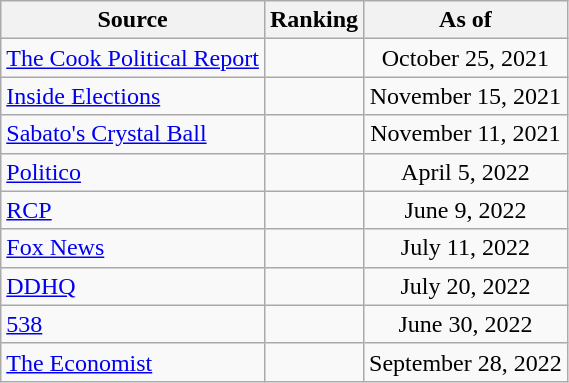<table class="wikitable" style="text-align:center">
<tr>
<th>Source</th>
<th>Ranking</th>
<th>As of</th>
</tr>
<tr>
<td align=left><a href='#'>The Cook Political Report</a></td>
<td></td>
<td>October 25, 2021</td>
</tr>
<tr>
<td align=left><a href='#'>Inside Elections</a></td>
<td></td>
<td>November 15, 2021</td>
</tr>
<tr>
<td align=left><a href='#'>Sabato's Crystal Ball</a></td>
<td></td>
<td>November 11, 2021</td>
</tr>
<tr>
<td align="left"><a href='#'>Politico</a></td>
<td></td>
<td>April 5, 2022</td>
</tr>
<tr>
<td align="left"><a href='#'>RCP</a></td>
<td></td>
<td>June 9, 2022</td>
</tr>
<tr>
<td align=left><a href='#'>Fox News</a></td>
<td></td>
<td>July 11, 2022</td>
</tr>
<tr>
<td align="left"><a href='#'>DDHQ</a></td>
<td></td>
<td>July 20, 2022</td>
</tr>
<tr>
<td align="left"><a href='#'>538</a></td>
<td></td>
<td>June 30, 2022</td>
</tr>
<tr>
<td align="left"><a href='#'>The Economist</a></td>
<td></td>
<td>September 28, 2022</td>
</tr>
</table>
